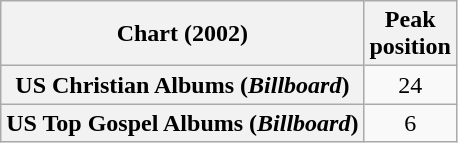<table class="wikitable sortable plainrowheaders">
<tr>
<th scope="col">Chart (2002)</th>
<th scope="col">Peak<br>position</th>
</tr>
<tr>
<th scope="row">US Christian Albums (<em>Billboard</em>)</th>
<td align="center">24</td>
</tr>
<tr>
<th scope="row">US Top Gospel Albums (<em>Billboard</em>)</th>
<td align="center">6</td>
</tr>
</table>
